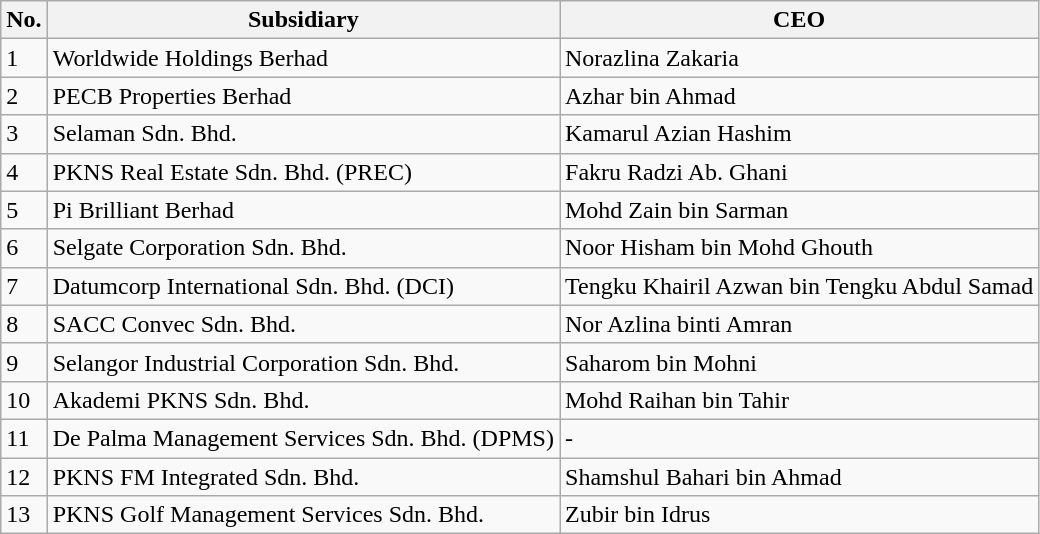<table class="wikitable">
<tr>
<th>No.</th>
<th>Subsidiary</th>
<th>CEO</th>
</tr>
<tr>
<td>1</td>
<td>Worldwide Holdings Berhad</td>
<td>Norazlina Zakaria</td>
</tr>
<tr>
<td>2</td>
<td>PECB Properties Berhad</td>
<td>Azhar bin Ahmad</td>
</tr>
<tr>
<td>3</td>
<td>Selaman Sdn. Bhd.</td>
<td>Kamarul Azian Hashim</td>
</tr>
<tr>
<td>4</td>
<td>PKNS Real Estate Sdn. Bhd. (PREC)</td>
<td>Fakru Radzi Ab. Ghani</td>
</tr>
<tr>
<td>5</td>
<td>Pi Brilliant Berhad</td>
<td>Mohd Zain bin Sarman</td>
</tr>
<tr>
<td>6</td>
<td>Selgate Corporation Sdn. Bhd.</td>
<td>Noor Hisham bin Mohd Ghouth</td>
</tr>
<tr>
<td>7</td>
<td>Datumcorp International Sdn. Bhd. (DCI)</td>
<td>Tengku Khairil Azwan bin Tengku Abdul Samad</td>
</tr>
<tr>
<td>8</td>
<td>SACC Convec Sdn. Bhd.</td>
<td>Nor Azlina binti Amran</td>
</tr>
<tr>
<td>9</td>
<td>Selangor Industrial Corporation Sdn. Bhd.</td>
<td>Saharom bin Mohni</td>
</tr>
<tr>
<td>10</td>
<td>Akademi PKNS Sdn. Bhd.</td>
<td>Mohd Raihan bin Tahir</td>
</tr>
<tr>
<td>11</td>
<td>De Palma Management Services Sdn. Bhd. (DPMS)</td>
<td>-</td>
</tr>
<tr>
<td>12</td>
<td>PKNS FM Integrated Sdn. Bhd.</td>
<td>Shamshul Bahari bin Ahmad</td>
</tr>
<tr>
<td>13</td>
<td>PKNS Golf Management Services Sdn. Bhd.</td>
<td>Zubir bin Idrus</td>
</tr>
</table>
